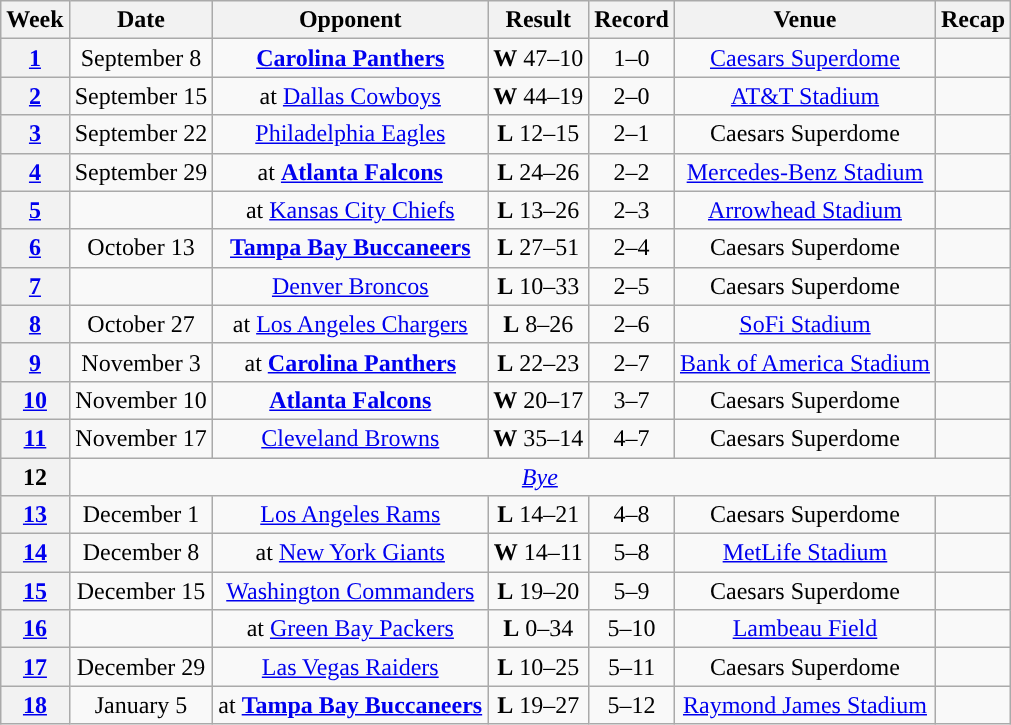<table class="wikitable" style="text-align:center">
<tr>
<th>Week</th>
<th>Date</th>
<th>Opponent</th>
<th>Result</th>
<th>Record</th>
<th>Venue</th>
<th>Recap</th>
</tr>
<tr>
<th><a href='#'>1</a></th>
<td>September 8</td>
<td><strong><a href='#'>Carolina Panthers</a></strong></td>
<td><strong>W</strong> 47–10</td>
<td>1–0</td>
<td><a href='#'>Caesars Superdome</a></td>
<td></td>
</tr>
<tr>
<th><a href='#'>2</a></th>
<td>September 15</td>
<td>at <a href='#'>Dallas Cowboys</a></td>
<td><strong>W</strong> 44–19</td>
<td>2–0</td>
<td><a href='#'>AT&T Stadium</a></td>
<td></td>
</tr>
<tr>
<th><a href='#'>3</a></th>
<td>September 22</td>
<td><a href='#'>Philadelphia Eagles</a></td>
<td><strong>L</strong> 12–15</td>
<td>2–1</td>
<td>Caesars Superdome</td>
<td></td>
</tr>
<tr>
<th><a href='#'>4</a></th>
<td>September 29</td>
<td>at <strong><a href='#'>Atlanta Falcons</a></strong></td>
<td><strong>L</strong> 24–26</td>
<td>2–2</td>
<td><a href='#'>Mercedes-Benz Stadium</a></td>
<td></td>
</tr>
<tr>
<th><a href='#'>5</a></th>
<td></td>
<td>at <a href='#'>Kansas City Chiefs</a></td>
<td><strong>L</strong> 13–26</td>
<td>2–3</td>
<td><a href='#'>Arrowhead Stadium</a></td>
<td></td>
</tr>
<tr>
<th><a href='#'>6</a></th>
<td>October 13</td>
<td><strong><a href='#'>Tampa Bay Buccaneers</a></strong></td>
<td><strong>L</strong> 27–51</td>
<td>2–4</td>
<td>Caesars Superdome</td>
<td></td>
</tr>
<tr>
<th><a href='#'>7</a></th>
<td></td>
<td><a href='#'>Denver Broncos</a></td>
<td><strong>L</strong> 10–33</td>
<td>2–5</td>
<td>Caesars Superdome</td>
<td></td>
</tr>
<tr>
<th><a href='#'>8</a></th>
<td>October 27</td>
<td>at <a href='#'>Los Angeles Chargers</a></td>
<td><strong>L</strong> 8–26</td>
<td>2–6</td>
<td><a href='#'>SoFi Stadium</a></td>
<td></td>
</tr>
<tr>
<th><a href='#'>9</a></th>
<td>November 3</td>
<td>at <strong><a href='#'>Carolina Panthers</a></strong></td>
<td><strong>L</strong> 22–23</td>
<td>2–7</td>
<td><a href='#'>Bank of America Stadium</a></td>
<td></td>
</tr>
<tr>
<th><a href='#'>10</a></th>
<td>November 10</td>
<td><strong><a href='#'>Atlanta Falcons</a></strong></td>
<td><strong>W</strong> 20–17</td>
<td>3–7</td>
<td>Caesars Superdome</td>
<td></td>
</tr>
<tr>
<th><a href='#'>11</a></th>
<td>November 17</td>
<td><a href='#'>Cleveland Browns</a></td>
<td><strong>W</strong> 35–14</td>
<td>4–7</td>
<td>Caesars Superdome</td>
<td></td>
</tr>
<tr>
<th>12</th>
<td colspan="6"><em><a href='#'>Bye</a></em></td>
</tr>
<tr>
<th><a href='#'>13</a></th>
<td>December 1</td>
<td><a href='#'>Los Angeles Rams</a></td>
<td><strong>L</strong> 14–21</td>
<td>4–8</td>
<td>Caesars Superdome</td>
<td></td>
</tr>
<tr>
<th><a href='#'>14</a></th>
<td>December 8</td>
<td>at <a href='#'>New York Giants</a></td>
<td><strong>W</strong> 14–11</td>
<td>5–8</td>
<td><a href='#'>MetLife Stadium</a></td>
<td></td>
</tr>
<tr>
<th><a href='#'>15</a></th>
<td>December 15</td>
<td><a href='#'>Washington Commanders</a></td>
<td><strong>L</strong> 19–20</td>
<td>5–9</td>
<td>Caesars Superdome</td>
<td></td>
</tr>
<tr>
<th><a href='#'>16</a></th>
<td></td>
<td>at <a href='#'>Green Bay Packers</a></td>
<td><strong>L</strong> 0–34</td>
<td>5–10</td>
<td><a href='#'>Lambeau Field</a></td>
<td></td>
</tr>
<tr>
<th><a href='#'>17</a></th>
<td>December 29</td>
<td><a href='#'>Las Vegas Raiders</a></td>
<td><strong>L</strong> 10–25</td>
<td>5–11</td>
<td>Caesars Superdome</td>
<td></td>
</tr>
<tr>
<th><a href='#'>18</a></th>
<td>January 5</td>
<td>at <strong><a href='#'>Tampa Bay Buccaneers</a></strong></td>
<td><strong>L</strong> 19–27</td>
<td>5–12</td>
<td><a href='#'>Raymond James Stadium</a></td>
<td></td>
</tr>
</table>
